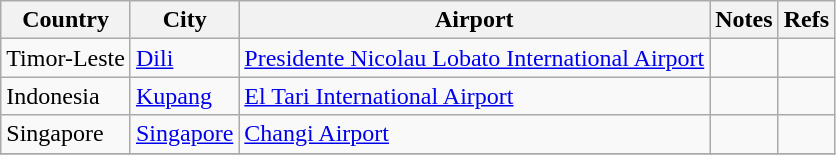<table class= "wikitable sortable">
<tr>
<th>Country</th>
<th>City</th>
<th>Airport</th>
<th>Notes</th>
<th class="unsortable">Refs</th>
</tr>
<tr>
<td>Timor-Leste</td>
<td><a href='#'>Dili</a></td>
<td><a href='#'>Presidente Nicolau Lobato International Airport</a></td>
<td></td>
<td align=center></td>
</tr>
<tr>
<td>Indonesia</td>
<td><a href='#'>Kupang</a></td>
<td><a href='#'>El Tari International Airport</a></td>
<td align=center></td>
<td align=center></td>
</tr>
<tr>
<td>Singapore</td>
<td><a href='#'>Singapore</a></td>
<td><a href='#'>Changi Airport</a></td>
<td align=center></td>
<td align=center></td>
</tr>
<tr>
</tr>
</table>
